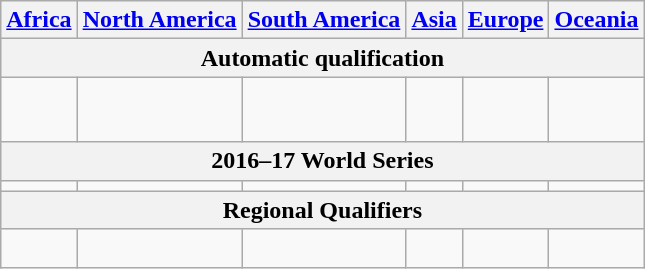<table Class = "wikitable">
<tr>
<th><a href='#'>Africa</a></th>
<th><a href='#'>North America</a></th>
<th><a href='#'>South America</a></th>
<th><a href='#'>Asia</a></th>
<th><a href='#'>Europe</a></th>
<th><a href='#'>Oceania</a></th>
</tr>
<tr>
<th colspan=6>Automatic qualification</th>
</tr>
<tr>
<td><br></td>
<td></td>
<td></td>
<td></td>
<td><br><br></td>
<td><br><br></td>
</tr>
<tr>
<th colspan=6>2016–17 World Series</th>
</tr>
<tr>
<td></td>
<td></td>
<td></td>
<td></td>
<td></td>
<td></td>
</tr>
<tr>
<th colspan=6>Regional Qualifiers</th>
</tr>
<tr>
<td><br></td>
<td></td>
<td><br></td>
<td> <br> </td>
<td><br></td>
<td><br></td>
</tr>
</table>
